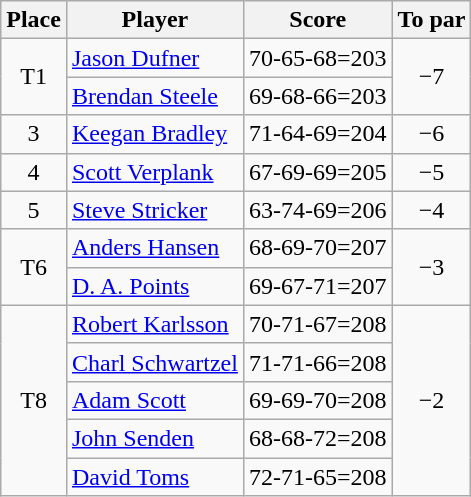<table class="wikitable">
<tr>
<th>Place</th>
<th>Player</th>
<th>Score</th>
<th>To par</th>
</tr>
<tr>
<td rowspan="2" align=center>T1</td>
<td> <a href='#'>Jason Dufner</a></td>
<td align=center>70-65-68=203</td>
<td rowspan="2" align=center>−7</td>
</tr>
<tr>
<td> <a href='#'>Brendan Steele</a></td>
<td align=center>69-68-66=203</td>
</tr>
<tr>
<td align=center>3</td>
<td> <a href='#'>Keegan Bradley</a></td>
<td align=center>71-64-69=204</td>
<td align=center>−6</td>
</tr>
<tr>
<td align=center>4</td>
<td> <a href='#'>Scott Verplank</a></td>
<td align=center>67-69-69=205</td>
<td align=center>−5</td>
</tr>
<tr>
<td align=center>5</td>
<td> <a href='#'>Steve Stricker</a></td>
<td align=center>63-74-69=206</td>
<td align=center>−4</td>
</tr>
<tr>
<td rowspan="2" align=center>T6</td>
<td> <a href='#'>Anders Hansen</a></td>
<td align=center>68-69-70=207</td>
<td rowspan="2" align=center>−3</td>
</tr>
<tr>
<td> <a href='#'>D. A. Points</a></td>
<td align=center>69-67-71=207</td>
</tr>
<tr>
<td rowspan="5" align=center>T8</td>
<td> <a href='#'>Robert Karlsson</a></td>
<td align=center>70-71-67=208</td>
<td rowspan="5" align=center>−2</td>
</tr>
<tr>
<td> <a href='#'>Charl Schwartzel</a></td>
<td align=center>71-71-66=208</td>
</tr>
<tr>
<td> <a href='#'>Adam Scott</a></td>
<td align=center>69-69-70=208</td>
</tr>
<tr>
<td> <a href='#'>John Senden</a></td>
<td align=center>68-68-72=208</td>
</tr>
<tr>
<td> <a href='#'>David Toms</a></td>
<td align=center>72-71-65=208</td>
</tr>
</table>
